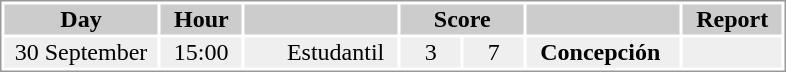<table border="0" style="border: 1px solid #999; background-color:#FFFFFF">
<tr align="center" bgcolor="#CCCCCC">
<th width="100">  Day  </th>
<th width="50">  Hour  </th>
<th width="100"></th>
<th colspan="2" width="80">Score</th>
<th width="100"></th>
<th>  Report  </th>
</tr>
<tr align="center" bgcolor="#EFEFEF">
<td>30 September</td>
<td>15:00</td>
<td align="right">Estudantil  </td>
<td>3</td>
<td>7</td>
<td align="left">  <strong>Concepción</strong></td>
<td></td>
</tr>
</table>
